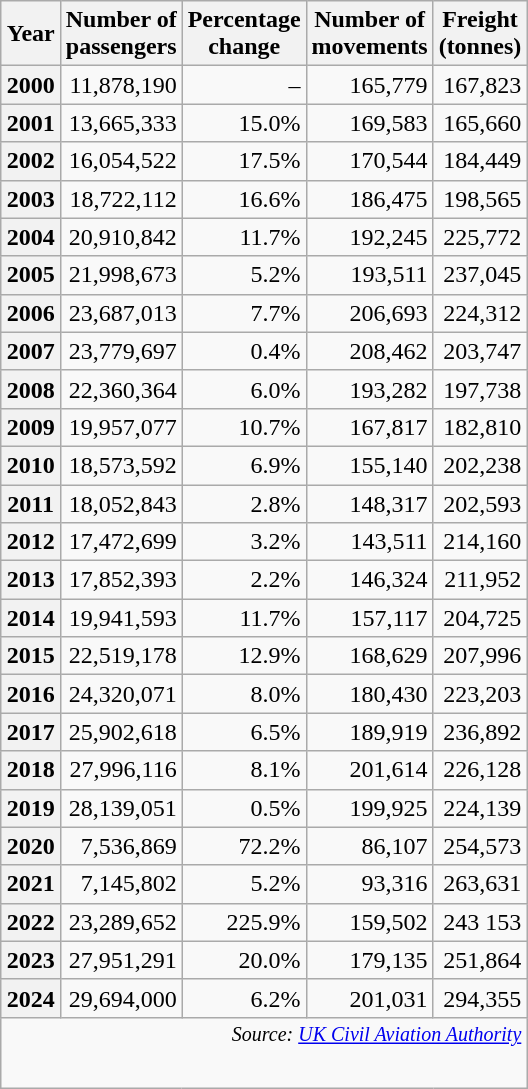<table class="wikitable sortable" style="text-align:right; margin:auto;">
<tr>
<th>Year</th>
<th>Number of<br>passengers<br></th>
<th>Percentage<br>change</th>
<th>Number of<br>movements<br></th>
<th>Freight<br>(tonnes)</th>
</tr>
<tr>
<th>2000</th>
<td>11,878,190</td>
<td>–</td>
<td>165,779</td>
<td>167,823</td>
</tr>
<tr>
<th>2001</th>
<td>13,665,333</td>
<td>15.0%</td>
<td>169,583</td>
<td>165,660</td>
</tr>
<tr>
<th>2002</th>
<td>16,054,522</td>
<td>17.5%</td>
<td>170,544</td>
<td>184,449</td>
</tr>
<tr>
<th>2003</th>
<td>18,722,112</td>
<td>16.6%</td>
<td>186,475</td>
<td>198,565</td>
</tr>
<tr>
<th>2004</th>
<td>20,910,842</td>
<td>11.7%</td>
<td>192,245</td>
<td>225,772</td>
</tr>
<tr>
<th>2005</th>
<td>21,998,673</td>
<td>5.2%</td>
<td>193,511</td>
<td>237,045</td>
</tr>
<tr>
<th>2006</th>
<td>23,687,013</td>
<td>7.7%</td>
<td>206,693</td>
<td>224,312</td>
</tr>
<tr>
<th>2007</th>
<td>23,779,697</td>
<td>0.4%</td>
<td>208,462</td>
<td>203,747</td>
</tr>
<tr>
<th>2008</th>
<td>22,360,364</td>
<td>6.0%</td>
<td>193,282</td>
<td>197,738</td>
</tr>
<tr>
<th>2009</th>
<td>19,957,077</td>
<td>10.7%</td>
<td>167,817</td>
<td>182,810</td>
</tr>
<tr>
<th>2010</th>
<td>18,573,592</td>
<td>6.9%</td>
<td>155,140</td>
<td>202,238</td>
</tr>
<tr>
<th>2011</th>
<td>18,052,843</td>
<td>2.8%</td>
<td>148,317</td>
<td>202,593</td>
</tr>
<tr>
<th>2012</th>
<td>17,472,699</td>
<td>3.2%</td>
<td>143,511</td>
<td>214,160</td>
</tr>
<tr>
<th>2013</th>
<td>17,852,393</td>
<td>2.2%</td>
<td>146,324</td>
<td>211,952</td>
</tr>
<tr>
<th>2014</th>
<td>19,941,593</td>
<td>11.7%</td>
<td>157,117</td>
<td>204,725</td>
</tr>
<tr>
<th>2015</th>
<td>22,519,178</td>
<td>12.9%</td>
<td>168,629</td>
<td>207,996</td>
</tr>
<tr>
<th>2016</th>
<td>24,320,071</td>
<td>8.0%</td>
<td>180,430</td>
<td>223,203</td>
</tr>
<tr>
<th>2017</th>
<td>25,902,618</td>
<td>6.5%</td>
<td>189,919</td>
<td>236,892</td>
</tr>
<tr>
<th>2018</th>
<td>27,996,116</td>
<td>8.1%</td>
<td>201,614</td>
<td>226,128</td>
</tr>
<tr>
<th>2019</th>
<td>28,139,051</td>
<td>0.5%</td>
<td>199,925</td>
<td>224,139</td>
</tr>
<tr>
<th>2020</th>
<td>7,536,869</td>
<td>72.2%</td>
<td>86,107</td>
<td>254,573</td>
</tr>
<tr>
<th>2021</th>
<td>7,145,802</td>
<td>5.2%</td>
<td>93,316</td>
<td>263,631</td>
</tr>
<tr>
<th>2022</th>
<td>23,289,652</td>
<td>225.9%</td>
<td>159,502</td>
<td>243 153</td>
</tr>
<tr>
<th>2023</th>
<td>27,951,291</td>
<td>20.0%</td>
<td>179,135</td>
<td>251,864</td>
</tr>
<tr>
<th>2024</th>
<td>29,694,000</td>
<td> 6.2%</td>
<td>201,031</td>
<td>294,355</td>
</tr>
<tr class="sortbottom">
<td colspan="5" style="text-align:right;"><sup><em>Source: <a href='#'>UK Civil Aviation Authority</a></em></sup><br><br></td>
</tr>
</table>
